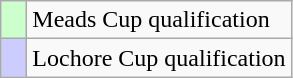<table class="wikitable">
<tr>
<td style="width:10px; background:#cfc"></td>
<td>Meads Cup qualification</td>
</tr>
<tr>
<td style="width:10px; background:#ccf"></td>
<td>Lochore Cup qualification</td>
</tr>
</table>
